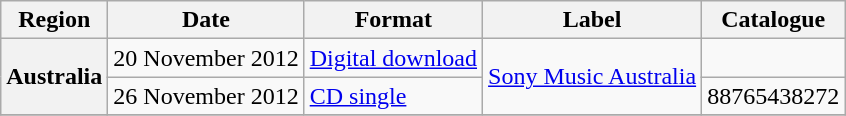<table class="wikitable plainrowheaders">
<tr>
<th scope="col">Region</th>
<th scope="col">Date</th>
<th scope="col">Format</th>
<th scope="col">Label</th>
<th scope="col">Catalogue</th>
</tr>
<tr>
<th scope="row" rowspan="2">Australia</th>
<td>20 November 2012</td>
<td><a href='#'>Digital download</a></td>
<td rowspan="2"><a href='#'>Sony Music Australia</a></td>
<td></td>
</tr>
<tr>
<td>26 November 2012</td>
<td><a href='#'>CD single</a></td>
<td>88765438272</td>
</tr>
<tr>
</tr>
</table>
